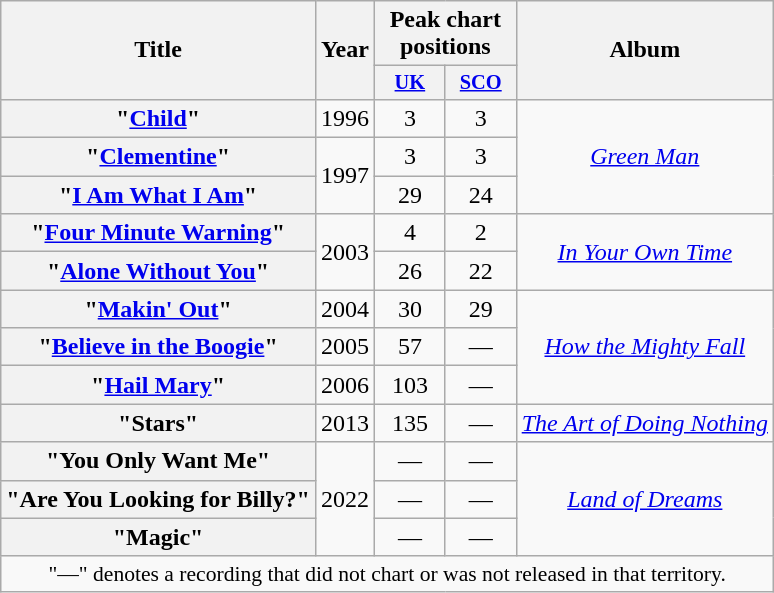<table class="wikitable plainrowheaders" style="text-align:center;">
<tr>
<th scope="col" rowspan="2">Title</th>
<th scope="col" rowspan="2">Year</th>
<th scope="col" colspan="2">Peak chart positions</th>
<th scope="col" rowspan="2">Album</th>
</tr>
<tr>
<th scope="col" style="width:3em;font-size:85%;"><a href='#'>UK</a><br></th>
<th scope="col" style="width:3em;font-size:85%;"><a href='#'>SCO</a><br></th>
</tr>
<tr>
<th scope="row">"<a href='#'>Child</a>"</th>
<td>1996</td>
<td>3</td>
<td>3</td>
<td rowspan="3"><em><a href='#'>Green Man</a></em></td>
</tr>
<tr>
<th scope="row">"<a href='#'>Clementine</a>"</th>
<td rowspan="2">1997</td>
<td>3</td>
<td>3</td>
</tr>
<tr>
<th scope="row">"<a href='#'>I Am What I Am</a>"</th>
<td>29</td>
<td>24</td>
</tr>
<tr>
<th scope="row">"<a href='#'>Four Minute Warning</a>"</th>
<td rowspan="2">2003</td>
<td>4</td>
<td>2</td>
<td rowspan="2"><em><a href='#'>In Your Own Time</a></em></td>
</tr>
<tr>
<th scope="row">"<a href='#'>Alone Without You</a>"</th>
<td>26</td>
<td>22</td>
</tr>
<tr>
<th scope="row">"<a href='#'>Makin' Out</a>"</th>
<td>2004</td>
<td>30</td>
<td>29</td>
<td rowspan="3"><em><a href='#'>How the Mighty Fall</a></em></td>
</tr>
<tr>
<th scope="row">"<a href='#'>Believe in the Boogie</a>"</th>
<td>2005</td>
<td>57</td>
<td>—</td>
</tr>
<tr>
<th scope="row">"<a href='#'>Hail Mary</a>"</th>
<td>2006</td>
<td>103</td>
<td>—</td>
</tr>
<tr>
<th scope="row">"Stars"</th>
<td>2013</td>
<td>135</td>
<td>—</td>
<td><em><a href='#'>The Art of Doing Nothing</a></em></td>
</tr>
<tr>
<th scope="row">"You Only Want Me"</th>
<td rowspan="3">2022</td>
<td>—</td>
<td>—</td>
<td rowspan="3"><em><a href='#'>Land of Dreams</a></em></td>
</tr>
<tr>
<th scope="row">"Are You Looking for Billy?"</th>
<td>—</td>
<td>—</td>
</tr>
<tr>
<th scope="row">"Magic"</th>
<td>—</td>
<td>—</td>
</tr>
<tr>
<td colspan="7" style="font-size:90%">"—" denotes a recording that did not chart or was not released in that territory.</td>
</tr>
</table>
